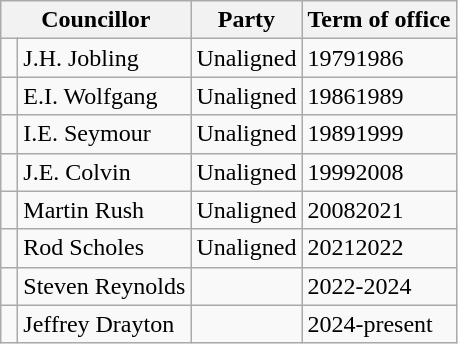<table class="wikitable">
<tr>
<th colspan="2">Councillor</th>
<th>Party</th>
<th>Term of office</th>
</tr>
<tr>
<td> </td>
<td>J.H. Jobling</td>
<td>Unaligned</td>
<td>19791986</td>
</tr>
<tr>
<td> </td>
<td>E.I. Wolfgang</td>
<td>Unaligned</td>
<td>19861989</td>
</tr>
<tr>
<td> </td>
<td>I.E. Seymour</td>
<td>Unaligned</td>
<td>19891999</td>
</tr>
<tr>
<td> </td>
<td>J.E. Colvin</td>
<td>Unaligned</td>
<td>19992008</td>
</tr>
<tr>
<td> </td>
<td>Martin Rush</td>
<td>Unaligned</td>
<td>20082021</td>
</tr>
<tr>
<td> </td>
<td>Rod Scholes</td>
<td>Unaligned</td>
<td>20212022</td>
</tr>
<tr>
<td></td>
<td>Steven Reynolds</td>
<td></td>
<td>2022-2024</td>
</tr>
<tr>
<td></td>
<td>Jeffrey Drayton</td>
<td></td>
<td>2024-present</td>
</tr>
</table>
